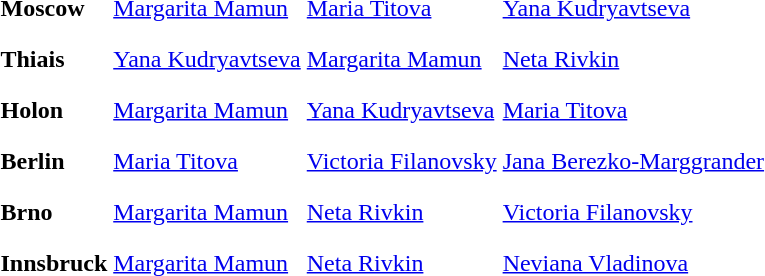<table>
<tr>
<th scope=row style="text-align:left">Moscow</th>
<td style="height:30px;"> <a href='#'>Margarita Mamun</a></td>
<td style="height:30px;"> <a href='#'>Maria Titova</a></td>
<td style="height:30px;"> <a href='#'>Yana Kudryavtseva</a></td>
</tr>
<tr>
<th scope=row style="text-align:left">Thiais</th>
<td style="height:30px;"> <a href='#'>Yana Kudryavtseva</a></td>
<td style="height:30px;"> <a href='#'>Margarita Mamun</a></td>
<td style="height:30px;"> <a href='#'>Neta Rivkin</a></td>
</tr>
<tr>
<th scope=row style="text-align:left">Holon</th>
<td style="height:30px;"> <a href='#'>Margarita Mamun</a></td>
<td style="height:30px;"> <a href='#'>Yana Kudryavtseva</a></td>
<td style="height:30px;"> <a href='#'>Maria Titova</a></td>
</tr>
<tr>
<th scope=row style="text-align:left">Berlin</th>
<td style="height:30px;"> <a href='#'>Maria Titova</a></td>
<td style="height:30px;"> <a href='#'>Victoria Filanovsky</a></td>
<td style="height:30px;"> <a href='#'>Jana Berezko-Marggrander</a></td>
</tr>
<tr>
<th scope=row style="text-align:left">Brno</th>
<td style="height:30px;"> <a href='#'>Margarita Mamun</a></td>
<td style="height:30px;"> <a href='#'>Neta Rivkin</a></td>
<td style="height:30px;"> <a href='#'>Victoria Filanovsky</a></td>
</tr>
<tr>
<th scope=row style="text-align:left">Innsbruck</th>
<td style="height:30px;"> <a href='#'>Margarita Mamun</a></td>
<td style="height:30px;"> <a href='#'>Neta Rivkin</a></td>
<td style="height:30px;"> <a href='#'>Neviana Vladinova</a></td>
</tr>
<tr>
</tr>
</table>
